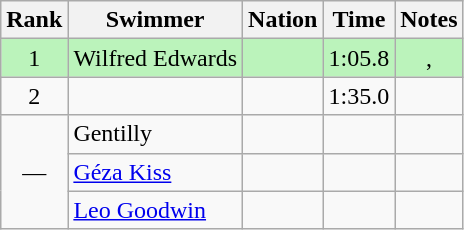<table class="wikitable sortable" style="text-align:center">
<tr>
<th>Rank</th>
<th>Swimmer</th>
<th>Nation</th>
<th>Time</th>
<th>Notes</th>
</tr>
<tr bgcolor=BBF3BB>
<td>1</td>
<td align=left>Wilfred Edwards</td>
<td align=left></td>
<td>1:05.8</td>
<td>, </td>
</tr>
<tr>
<td>2</td>
<td align=left></td>
<td align=left></td>
<td>1:35.0</td>
<td></td>
</tr>
<tr>
<td rowspan=3 data-sort-value=3>—</td>
<td align=left data-sort-value="Gentilly">Gentilly</td>
<td align=left></td>
<td></td>
<td></td>
</tr>
<tr>
<td align=left data-sort-value="Kiss, Géza"><a href='#'>Géza Kiss</a></td>
<td align=left></td>
<td></td>
<td></td>
</tr>
<tr>
<td align=left data-sort-value="Goodwin, Leo"><a href='#'>Leo Goodwin</a></td>
<td align=left></td>
<td></td>
<td></td>
</tr>
</table>
